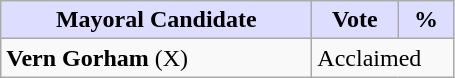<table class="wikitable">
<tr>
<th style="background:#ddf; width:200px;">Mayoral Candidate</th>
<th style="background:#ddf; width:50px;">Vote</th>
<th style="background:#ddf; width:30px;">%</th>
</tr>
<tr>
<td><strong>Vern Gorham</strong> (X)</td>
<td colspan="2">Acclaimed</td>
</tr>
</table>
